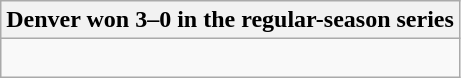<table class="wikitable collapsible collapsed">
<tr>
<th>Denver won 3–0 in the regular-season series</th>
</tr>
<tr>
<td><br>

</td>
</tr>
</table>
